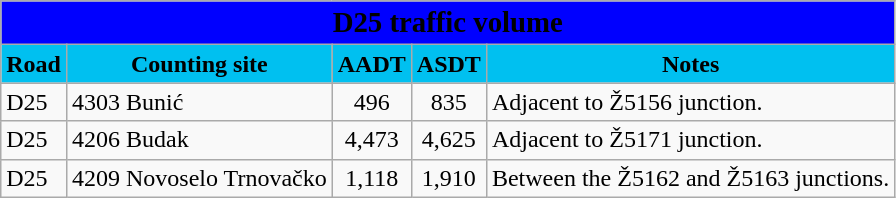<table class="wikitable">
<tr>
<td colspan=5 bgcolor=blue align=center style=margin-top:15><span><big><strong>D25 traffic volume</strong></big></span></td>
</tr>
<tr>
<td align=center bgcolor=00c0f0><strong>Road</strong></td>
<td align=center bgcolor=00c0f0><strong>Counting site</strong></td>
<td align=center bgcolor=00c0f0><strong>AADT</strong></td>
<td align=center bgcolor=00c0f0><strong>ASDT</strong></td>
<td align=center bgcolor=00c0f0><strong>Notes</strong></td>
</tr>
<tr>
<td> D25</td>
<td>4303 Bunić</td>
<td align=center>496</td>
<td align=center>835</td>
<td>Adjacent to Ž5156 junction.</td>
</tr>
<tr>
<td> D25</td>
<td>4206 Budak</td>
<td align=center>4,473</td>
<td align=center>4,625</td>
<td>Adjacent to Ž5171 junction.</td>
</tr>
<tr>
<td> D25</td>
<td>4209 Novoselo Trnovačko</td>
<td align=center>1,118</td>
<td align=center>1,910</td>
<td>Between the Ž5162 and Ž5163 junctions.</td>
</tr>
</table>
